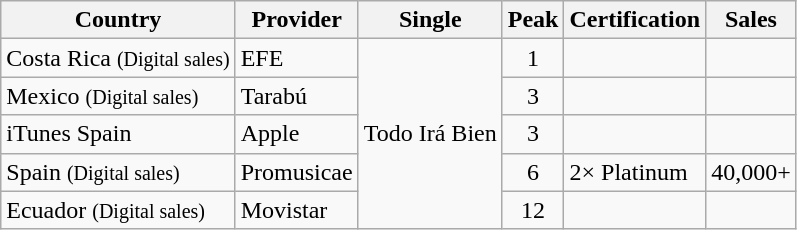<table class="wikitable">
<tr>
<th>Country</th>
<th>Provider</th>
<th>Single</th>
<th>Peak</th>
<th>Certification</th>
<th>Sales</th>
</tr>
<tr>
<td>Costa Rica <small>(Digital sales)</small></td>
<td>EFE</td>
<td rowspan="5">Todo Irá Bien</td>
<td align="center">1</td>
<td></td>
<td></td>
</tr>
<tr>
<td>Mexico <small>(Digital sales)</small></td>
<td>Tarabú</td>
<td align="center">3</td>
<td></td>
<td></td>
</tr>
<tr>
<td>iTunes Spain</td>
<td>Apple</td>
<td align="center">3</td>
<td></td>
<td></td>
</tr>
<tr>
<td>Spain <small>(Digital sales)</small></td>
<td>Promusicae</td>
<td align="center">6</td>
<td>2× Platinum</td>
<td>40,000+</td>
</tr>
<tr>
<td>Ecuador <small>(Digital sales)</small></td>
<td>Movistar</td>
<td align="center">12</td>
<td></td>
<td></td>
</tr>
</table>
